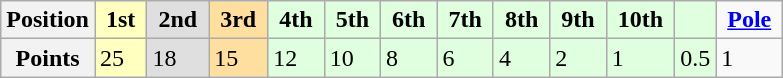<table class="wikitable" style="font-size: 85% style="text-align:center">
<tr>
<th>Position</th>
<td style="background:#ffffbf;"> <strong>1st</strong> </td>
<td style="background:#dfdfdf;"> <strong>2nd</strong> </td>
<td style="background:#ffdf9f;"> <strong>3rd</strong> </td>
<td style="background:#dfffdf;"> <strong>4th</strong> </td>
<td style="background:#dfffdf;"> <strong>5th</strong> </td>
<td style="background:#dfffdf;"> <strong>6th</strong> </td>
<td style="background:#dfffdf;"> <strong>7th</strong> </td>
<td style="background:#dfffdf;"> <strong>8th</strong> </td>
<td style="background:#dfffdf;"> <strong>9th</strong> </td>
<td style="background:#dfffdf;"> <strong>10th</strong> </td>
<th style="background:#dfffdf;"></th>
<td> <strong><a href='#'>Pole</a></strong> </td>
</tr>
<tr>
<th>Points</th>
<td style="background:#FFFFBF;">25</td>
<td style="background:#DFDFDF;">18</td>
<td style="background:#FFDF9F;">15</td>
<td style="background:#DFFFDF;">12</td>
<td style="background:#DFFFDF;">10</td>
<td style="background:#DFFFDF;">8</td>
<td style="background:#DFFFDF;">6</td>
<td style="background:#DFFFDF;">4</td>
<td style="background:#DFFFDF;">2</td>
<td style="background:#DFFFDF;">1</td>
<td style="background:#DFFFDF;">0.5</td>
<td>1</td>
</tr>
</table>
